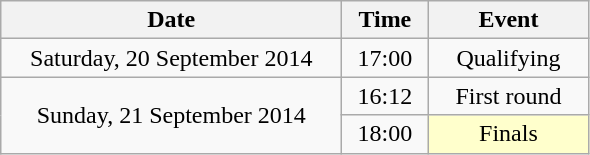<table class = "wikitable" style="text-align:center;">
<tr>
<th width=220>Date</th>
<th width=50>Time</th>
<th width=100>Event</th>
</tr>
<tr>
<td>Saturday, 20 September 2014</td>
<td>17:00</td>
<td>Qualifying</td>
</tr>
<tr>
<td rowspan=2>Sunday, 21 September 2014</td>
<td>16:12</td>
<td>First round</td>
</tr>
<tr>
<td>18:00</td>
<td bgcolor=ffffcc>Finals</td>
</tr>
</table>
